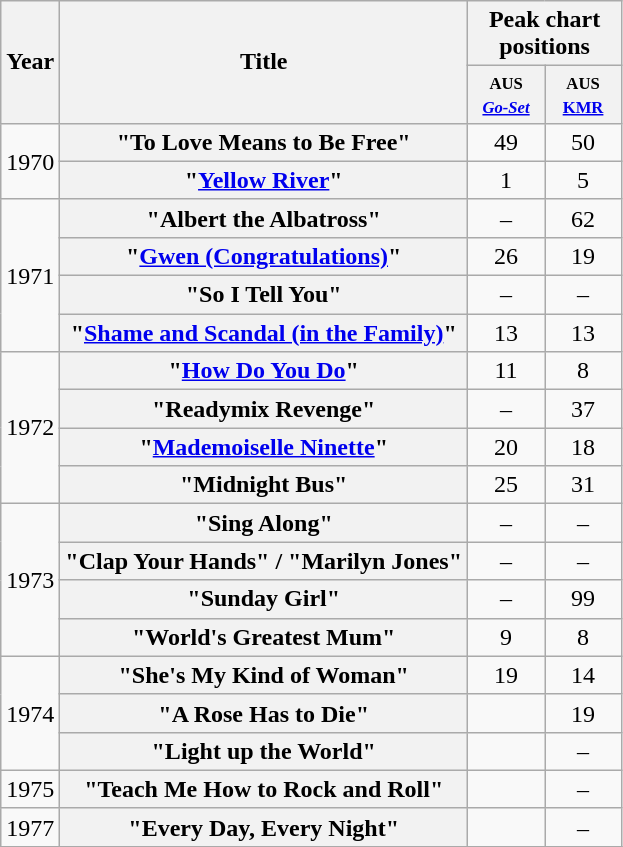<table class="wikitable plainrowheaders" style="text-align:center;">
<tr>
<th rowspan="2">Year</th>
<th rowspan="2">Title</th>
<th colspan="2">Peak chart positions</th>
</tr>
<tr style="font-size:smaller;">
<th width="45"><small>AUS<br><a href='#'><em>Go-Set</em></a></small><br></th>
<th width="45"><small>AUS<br><a href='#'>KMR</a></small><br></th>
</tr>
<tr>
<td rowspan="2">1970</td>
<th scope="row">"To Love Means to Be Free"</th>
<td>49</td>
<td>50</td>
</tr>
<tr>
<th scope="row">"<a href='#'>Yellow River</a>"</th>
<td>1</td>
<td>5</td>
</tr>
<tr>
<td rowspan="4">1971</td>
<th scope="row">"Albert the Albatross"</th>
<td>–</td>
<td>62</td>
</tr>
<tr>
<th scope="row">"<a href='#'>Gwen (Congratulations)</a>" </th>
<td>26</td>
<td>19</td>
</tr>
<tr>
<th scope="row">"So I Tell You"</th>
<td>–</td>
<td>–</td>
</tr>
<tr>
<th scope="row">"<a href='#'>Shame and Scandal (in the Family)</a>" </th>
<td>13</td>
<td>13</td>
</tr>
<tr>
<td rowspan="4">1972</td>
<th scope="row">"<a href='#'>How Do You Do</a>"</th>
<td>11</td>
<td>8</td>
</tr>
<tr>
<th scope="row">"Readymix Revenge" </th>
<td>–</td>
<td>37</td>
</tr>
<tr>
<th scope="row">"<a href='#'>Mademoiselle Ninette</a>"</th>
<td>20</td>
<td>18</td>
</tr>
<tr>
<th scope="row">"Midnight Bus" </th>
<td>25</td>
<td>31</td>
</tr>
<tr>
<td rowspan="4">1973</td>
<th scope="row">"Sing Along"</th>
<td>–</td>
<td>–</td>
</tr>
<tr>
<th scope="row">"Clap Your Hands" / "Marilyn Jones"</th>
<td>–</td>
<td>–</td>
</tr>
<tr>
<th scope="row">"Sunday Girl"</th>
<td>–</td>
<td>99</td>
</tr>
<tr>
<th scope="row">"World's Greatest Mum" </th>
<td>9</td>
<td>8</td>
</tr>
<tr>
<td rowspan="3">1974</td>
<th scope="row">"She's My Kind of Woman" </th>
<td>19</td>
<td>14</td>
</tr>
<tr>
<th scope="row">"A Rose Has to Die"</th>
<td></td>
<td>19</td>
</tr>
<tr>
<th scope="row">"Light up the World"</th>
<td></td>
<td>–</td>
</tr>
<tr>
<td>1975</td>
<th scope="row">"Teach Me How to Rock and Roll"</th>
<td></td>
<td>–</td>
</tr>
<tr>
<td>1977</td>
<th scope="row">"Every Day, Every Night"</th>
<td></td>
<td>–</td>
</tr>
<tr>
</tr>
</table>
